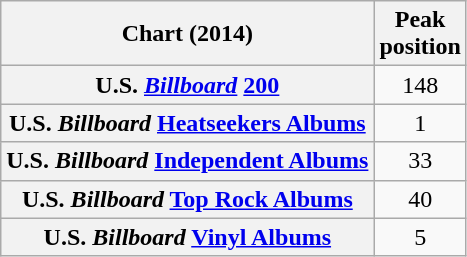<table class="wikitable sortable plainrowheaders" style="text-align:center">
<tr>
<th scope="col">Chart (2014)</th>
<th scope="col">Peak<br>position</th>
</tr>
<tr>
<th scope="row">U.S. <em><a href='#'>Billboard</a></em> <a href='#'>200</a></th>
<td>148</td>
</tr>
<tr>
<th scope="row">U.S. <em>Billboard</em> <a href='#'>Heatseekers Albums</a></th>
<td>1</td>
</tr>
<tr>
<th scope="row">U.S. <em>Billboard</em> <a href='#'>Independent Albums</a></th>
<td>33</td>
</tr>
<tr>
<th scope="row">U.S. <em>Billboard</em> <a href='#'>Top Rock Albums</a></th>
<td>40</td>
</tr>
<tr>
<th scope="row">U.S. <em>Billboard</em> <a href='#'>Vinyl Albums</a></th>
<td>5</td>
</tr>
</table>
